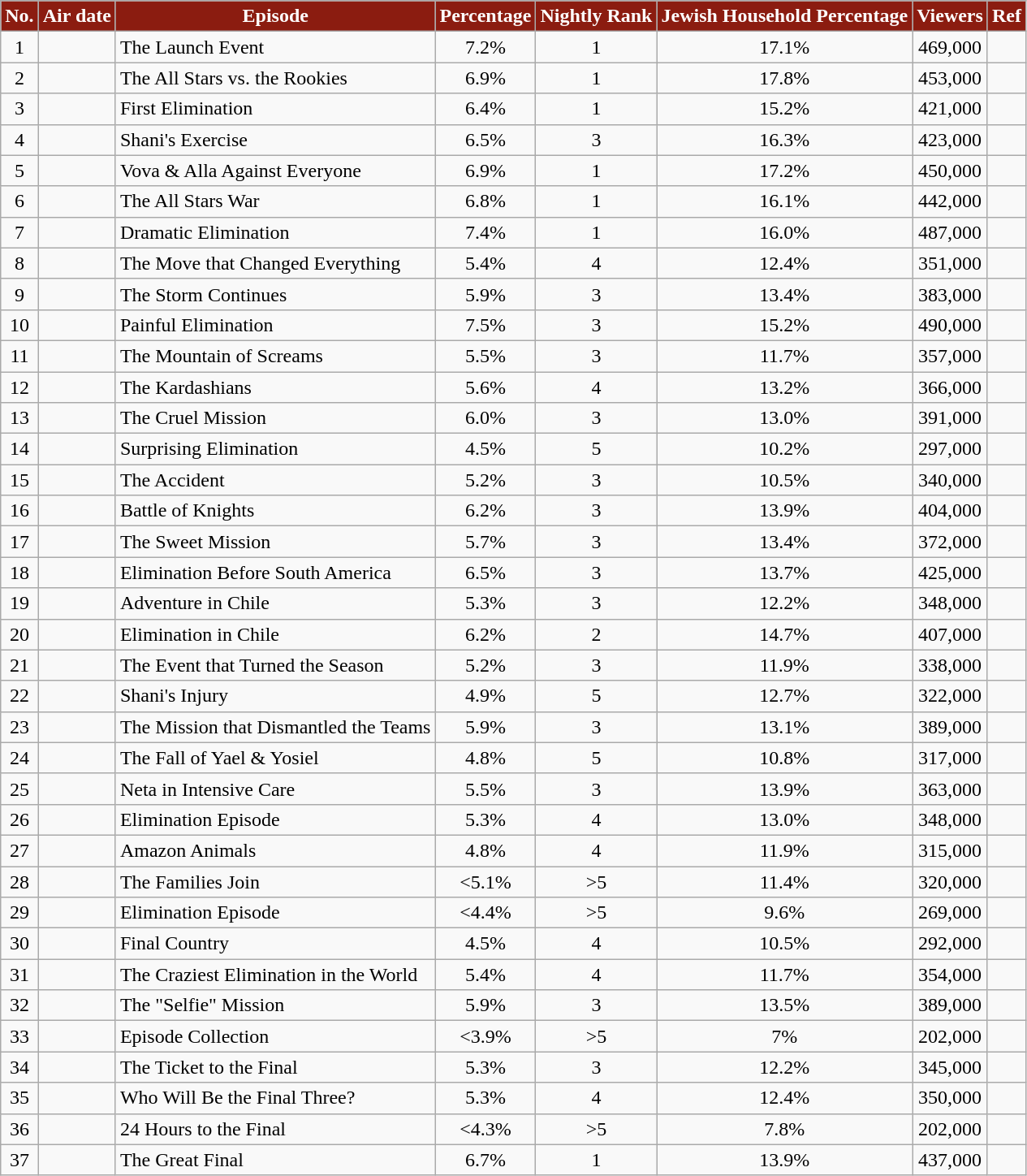<table class="wikitable" style="text-align:center;">
<tr>
<th style="background:#8b1c10; color:white;">No.</th>
<th style="background:#8b1c10; color:white;">Air date</th>
<th style="background:#8b1c10; color:white;">Episode</th>
<th style="background:#8b1c10; color:white;">Percentage</th>
<th style="background:#8b1c10; color:white;">Nightly Rank</th>
<th style="background:#8b1c10; color:white;">Jewish Household Percentage</th>
<th style="background:#8b1c10; color:white;">Viewers</th>
<th style="background:#8b1c10; color:white;">Ref</th>
</tr>
<tr>
<td>1</td>
<td style="text-align:left;"></td>
<td style="text-align:left;">The Launch Event</td>
<td>7.2%</td>
<td>1</td>
<td>17.1%</td>
<td>469,000</td>
<td></td>
</tr>
<tr>
<td>2</td>
<td style="text-align:left;"></td>
<td style="text-align:left;">The All Stars vs. the Rookies</td>
<td>6.9%</td>
<td>1</td>
<td>17.8%</td>
<td>453,000</td>
<td></td>
</tr>
<tr>
<td>3</td>
<td style="text-align:left;"></td>
<td style="text-align:left;">First Elimination</td>
<td>6.4%</td>
<td>1</td>
<td>15.2%</td>
<td>421,000</td>
<td></td>
</tr>
<tr>
<td>4</td>
<td style="text-align:left;"></td>
<td style="text-align:left;">Shani's Exercise</td>
<td>6.5%</td>
<td>3</td>
<td>16.3%</td>
<td>423,000</td>
<td></td>
</tr>
<tr>
<td>5</td>
<td style="text-align:left;"></td>
<td style="text-align:left;">Vova & Alla Against Everyone</td>
<td>6.9%</td>
<td>1</td>
<td>17.2%</td>
<td>450,000</td>
<td></td>
</tr>
<tr>
<td>6</td>
<td style="text-align:left;"></td>
<td style="text-align:left;">The All Stars War</td>
<td>6.8%</td>
<td>1</td>
<td>16.1%</td>
<td>442,000</td>
<td></td>
</tr>
<tr>
<td>7</td>
<td style="text-align:left;"></td>
<td style="text-align:left;">Dramatic Elimination</td>
<td>7.4%</td>
<td>1</td>
<td>16.0%</td>
<td>487,000</td>
<td></td>
</tr>
<tr>
<td>8</td>
<td style="text-align:left;"></td>
<td style="text-align:left;">The Move that Changed Everything</td>
<td>5.4%</td>
<td>4</td>
<td>12.4%</td>
<td>351,000</td>
<td></td>
</tr>
<tr>
<td>9</td>
<td style="text-align:left;"></td>
<td style="text-align:left;">The Storm Continues</td>
<td>5.9%</td>
<td>3</td>
<td>13.4%</td>
<td>383,000</td>
<td></td>
</tr>
<tr>
<td>10</td>
<td style="text-align:left;"></td>
<td style="text-align:left;">Painful Elimination</td>
<td>7.5%</td>
<td>3</td>
<td>15.2%</td>
<td>490,000</td>
<td></td>
</tr>
<tr>
<td>11</td>
<td style="text-align:left;"></td>
<td style="text-align:left;">The Mountain of Screams</td>
<td>5.5%</td>
<td>3</td>
<td>11.7%</td>
<td>357,000</td>
<td></td>
</tr>
<tr>
<td>12</td>
<td style="text-align:left;"></td>
<td style="text-align:left;">The Kardashians</td>
<td>5.6%</td>
<td>4</td>
<td>13.2%</td>
<td>366,000</td>
<td></td>
</tr>
<tr>
<td>13</td>
<td style="text-align:left;"></td>
<td style="text-align:left;">The Cruel Mission</td>
<td>6.0%</td>
<td>3</td>
<td>13.0%</td>
<td>391,000</td>
<td></td>
</tr>
<tr>
<td>14</td>
<td style="text-align:left;"></td>
<td style="text-align:left;">Surprising Elimination</td>
<td>4.5%</td>
<td>5</td>
<td>10.2%</td>
<td>297,000</td>
<td></td>
</tr>
<tr>
<td>15</td>
<td style="text-align:left;"></td>
<td style="text-align:left;">The Accident</td>
<td>5.2%</td>
<td>3</td>
<td>10.5%</td>
<td>340,000</td>
<td></td>
</tr>
<tr>
<td>16</td>
<td style="text-align:left;"></td>
<td style="text-align:left;">Battle of Knights</td>
<td>6.2%</td>
<td>3</td>
<td>13.9%</td>
<td>404,000</td>
<td></td>
</tr>
<tr>
<td>17</td>
<td style="text-align:left;"></td>
<td style="text-align:left;">The Sweet Mission</td>
<td>5.7%</td>
<td>3</td>
<td>13.4%</td>
<td>372,000</td>
<td></td>
</tr>
<tr>
<td>18</td>
<td style="text-align:left;"></td>
<td style="text-align:left;">Elimination Before South America</td>
<td>6.5%</td>
<td>3</td>
<td>13.7%</td>
<td>425,000</td>
<td></td>
</tr>
<tr>
<td>19</td>
<td style="text-align:left;"></td>
<td style="text-align:left;">Adventure in Chile</td>
<td>5.3%</td>
<td>3</td>
<td>12.2%</td>
<td>348,000</td>
<td></td>
</tr>
<tr>
<td>20</td>
<td style="text-align:left;"></td>
<td style="text-align:left;">Elimination in Chile</td>
<td>6.2%</td>
<td>2</td>
<td>14.7%</td>
<td>407,000</td>
<td></td>
</tr>
<tr>
<td>21</td>
<td style="text-align:left;"></td>
<td style="text-align:left;">The Event that Turned the Season</td>
<td>5.2%</td>
<td>3</td>
<td>11.9%</td>
<td>338,000</td>
<td></td>
</tr>
<tr>
<td>22</td>
<td style="text-align:left;"></td>
<td style="text-align:left;">Shani's Injury</td>
<td>4.9%</td>
<td>5</td>
<td>12.7%</td>
<td>322,000</td>
<td></td>
</tr>
<tr>
<td>23</td>
<td style="text-align:left;"></td>
<td style="text-align:left;">The Mission that Dismantled the Teams</td>
<td>5.9%</td>
<td>3</td>
<td>13.1%</td>
<td>389,000</td>
<td></td>
</tr>
<tr>
<td>24</td>
<td style="text-align:left;"></td>
<td style="text-align:left;">The Fall of Yael & Yosiel</td>
<td>4.8%</td>
<td>5</td>
<td>10.8%</td>
<td>317,000</td>
<td></td>
</tr>
<tr>
<td>25</td>
<td style="text-align:left;"></td>
<td style="text-align:left;">Neta in Intensive Care</td>
<td>5.5%</td>
<td>3</td>
<td>13.9%</td>
<td>363,000</td>
<td></td>
</tr>
<tr>
<td>26</td>
<td style="text-align:left;"></td>
<td style="text-align:left;">Elimination Episode</td>
<td>5.3%</td>
<td>4</td>
<td>13.0%</td>
<td>348,000</td>
<td></td>
</tr>
<tr>
<td>27</td>
<td style="text-align:left;"></td>
<td style="text-align:left;">Amazon Animals</td>
<td>4.8%</td>
<td>4</td>
<td>11.9%</td>
<td>315,000</td>
<td></td>
</tr>
<tr>
<td>28</td>
<td style="text-align:left;"></td>
<td style="text-align:left;">The Families Join</td>
<td><5.1%</td>
<td>>5</td>
<td>11.4%</td>
<td>320,000</td>
<td></td>
</tr>
<tr>
<td>29</td>
<td style="text-align:left;"></td>
<td style="text-align:left;">Elimination Episode</td>
<td><4.4%</td>
<td>>5</td>
<td>9.6%</td>
<td>269,000</td>
<td></td>
</tr>
<tr>
<td>30</td>
<td style="text-align:left;"></td>
<td style="text-align:left;">Final Country</td>
<td>4.5%</td>
<td>4</td>
<td>10.5%</td>
<td>292,000</td>
<td></td>
</tr>
<tr>
<td>31</td>
<td style="text-align:left;"></td>
<td style="text-align:left;">The Craziest Elimination in the World</td>
<td>5.4%</td>
<td>4</td>
<td>11.7%</td>
<td>354,000</td>
<td></td>
</tr>
<tr>
<td>32</td>
<td style="text-align:left;"></td>
<td style="text-align:left;">The "Selfie" Mission</td>
<td>5.9%</td>
<td>3</td>
<td>13.5%</td>
<td>389,000</td>
<td></td>
</tr>
<tr>
<td>33</td>
<td style="text-align:left;"></td>
<td style="text-align:left;">Episode Collection</td>
<td><3.9%</td>
<td>>5</td>
<td>7%</td>
<td>202,000</td>
<td></td>
</tr>
<tr>
<td>34</td>
<td style="text-align:left;"></td>
<td style="text-align:left;">The Ticket to the Final</td>
<td>5.3%</td>
<td>3</td>
<td>12.2%</td>
<td>345,000</td>
<td></td>
</tr>
<tr>
<td>35</td>
<td style="text-align:left;"></td>
<td style="text-align:left;">Who Will Be the Final Three?</td>
<td>5.3%</td>
<td>4</td>
<td>12.4%</td>
<td>350,000</td>
<td></td>
</tr>
<tr>
<td>36</td>
<td style="text-align:left;"></td>
<td style="text-align:left;">24 Hours to the Final</td>
<td><4.3%</td>
<td>>5</td>
<td>7.8%</td>
<td>202,000</td>
<td></td>
</tr>
<tr>
<td>37</td>
<td style="text-align:left;"></td>
<td style="text-align:left;">The Great Final</td>
<td>6.7%</td>
<td>1</td>
<td>13.9%</td>
<td>437,000</td>
<td></td>
</tr>
</table>
